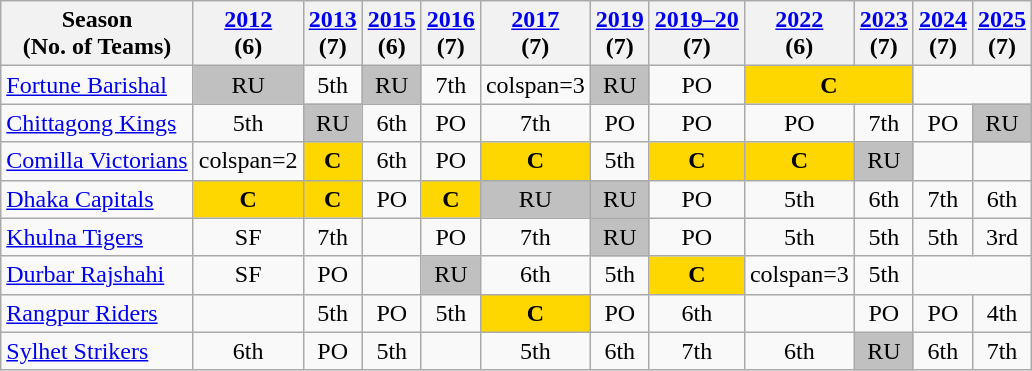<table class="wikitable" style="text-align: center;">
<tr>
<th>Season<br>(No. of Teams)</th>
<th><a href='#'>2012</a><br>(6)</th>
<th><a href='#'>2013</a><br>(7)</th>
<th><a href='#'>2015</a><br>(6)</th>
<th><a href='#'>2016</a><br>(7)</th>
<th><a href='#'>2017</a><br>(7)</th>
<th><a href='#'>2019</a><br>(7)</th>
<th><a href='#'>2019–20</a><br>(7)</th>
<th><a href='#'>2022</a><br>(6)</th>
<th><a href='#'>2023</a><br>(7)</th>
<th><a href='#'>2024</a><br>(7)</th>
<th><a href='#'>2025</a><br>(7)</th>
</tr>
<tr>
<td style="text-align:left"><a href='#'>Fortune Barishal</a></td>
<td style="background:silver;">RU</td>
<td>5th</td>
<td style="background:silver;">RU</td>
<td>7th</td>
<td>colspan=3 </td>
<td style="background:silver;">RU</td>
<td>PO</td>
<td colspan="2" style="background:gold;"><strong>C</strong></td>
</tr>
<tr>
<td style="text-align:left"><a href='#'>Chittagong Kings</a></td>
<td>5th</td>
<td style="background:silver;">RU</td>
<td>6th</td>
<td>PO</td>
<td>7th</td>
<td>PO</td>
<td>PO</td>
<td>PO</td>
<td>7th</td>
<td>PO</td>
<td style="background:silver;">RU</td>
</tr>
<tr>
<td style="text-align:left"><a href='#'>Comilla Victorians</a></td>
<td>colspan=2 </td>
<td style="background:gold;"><strong>C</strong></td>
<td>6th</td>
<td>PO</td>
<td style="background:gold;"><strong>C</strong></td>
<td>5th</td>
<td style="background:gold;"><strong>C</strong></td>
<td style="background:gold;"><strong>C</strong></td>
<td style="background:silver;">RU</td>
<td></td>
</tr>
<tr>
<td style="text-align:left"><a href='#'>Dhaka Capitals</a></td>
<td style="background:gold;"><strong>C</strong></td>
<td style="background:gold;"><strong>C</strong></td>
<td>PO</td>
<td style="background:gold;"><strong>C</strong></td>
<td style="background:silver;">RU</td>
<td style="background:silver;">RU</td>
<td>PO</td>
<td>5th</td>
<td>6th</td>
<td>7th</td>
<td>6th</td>
</tr>
<tr>
<td style="text-align:left"><a href='#'>Khulna Tigers</a></td>
<td>SF</td>
<td>7th</td>
<td></td>
<td>PO</td>
<td>7th</td>
<td style="background:silver;">RU</td>
<td>PO</td>
<td>5th</td>
<td>5th</td>
<td>5th</td>
<td>3rd</td>
</tr>
<tr>
<td style="text-align:left"><a href='#'>Durbar Rajshahi</a></td>
<td>SF</td>
<td>PO</td>
<td></td>
<td style="background:silver;">RU</td>
<td>6th</td>
<td>5th</td>
<td style="background:gold;"><strong>C</strong></td>
<td>colspan=3 </td>
<td>5th</td>
</tr>
<tr>
<td style="text-align:left"><a href='#'>Rangpur Riders</a></td>
<td></td>
<td>5th</td>
<td>PO</td>
<td>5th</td>
<td style="background:gold;"><strong>C</strong></td>
<td>PO</td>
<td>6th</td>
<td></td>
<td>PO</td>
<td>PO</td>
<td>4th</td>
</tr>
<tr>
<td style="text-align:left"><a href='#'>Sylhet Strikers</a></td>
<td>6th</td>
<td>PO</td>
<td>5th</td>
<td></td>
<td>5th</td>
<td>6th</td>
<td>7th</td>
<td>6th</td>
<td style="background:silver;">RU</td>
<td>6th</td>
<td>7th</td>
</tr>
</table>
